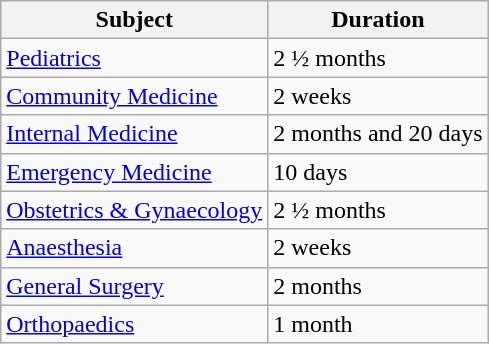<table class="wikitable">
<tr>
<th>Subject</th>
<th>Duration</th>
</tr>
<tr>
<td><a href='#'>Pediatrics</a></td>
<td>2 ½ months</td>
</tr>
<tr>
<td><a href='#'>Community Medicine</a></td>
<td>2 weeks</td>
</tr>
<tr>
<td><a href='#'>Internal Medicine</a></td>
<td>2 months and 20 days</td>
</tr>
<tr>
<td><a href='#'>Emergency Medicine</a></td>
<td>10 days</td>
</tr>
<tr>
<td><a href='#'>Obstetrics & Gynaecology</a></td>
<td>2 ½ months</td>
</tr>
<tr>
<td><a href='#'>Anaesthesia</a></td>
<td>2 weeks</td>
</tr>
<tr>
<td><a href='#'>General Surgery</a></td>
<td>2 months</td>
</tr>
<tr>
<td><a href='#'>Orthopaedics</a></td>
<td>1 month</td>
</tr>
</table>
